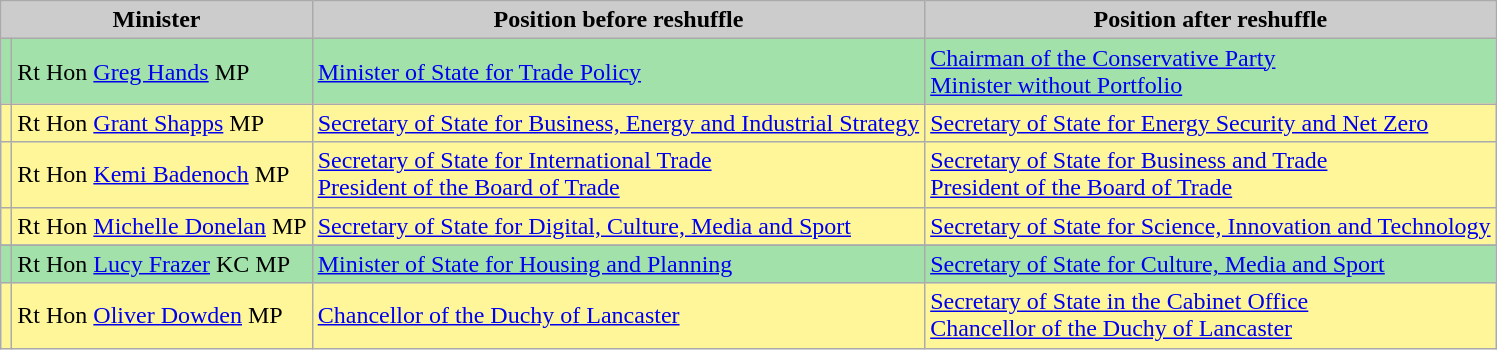<table class="wikitable">
<tr>
<th scope="col" style="background:#ccc;" colspan=2>Minister</th>
<th scope="col" style="background:#ccc;">Position before reshuffle</th>
<th scope="col" style="background:#ccc;">Position after reshuffle</th>
</tr>
<tr style="background:#A2E2AA;" colspan="4" |>
<td></td>
<td>Rt Hon <a href='#'>Greg Hands</a> MP</td>
<td><a href='#'>Minister of State for Trade Policy</a></td>
<td><a href='#'>Chairman of the Conservative Party</a><br><a href='#'>Minister without Portfolio</a></td>
</tr>
<tr style="background:#FFF69A;" colspan="4" |>
<td></td>
<td>Rt Hon <a href='#'>Grant Shapps</a> MP</td>
<td><a href='#'>Secretary of State for Business, Energy and Industrial Strategy</a></td>
<td><a href='#'>Secretary of State for Energy Security and Net Zero</a></td>
</tr>
<tr style="background:#FFF69A;" colspan="4" |>
<td></td>
<td>Rt Hon <a href='#'>Kemi Badenoch</a> MP</td>
<td><a href='#'>Secretary of State for International Trade</a><br><a href='#'>President of the Board of Trade</a></td>
<td><a href='#'>Secretary of State for Business and Trade</a><br><a href='#'>President of the Board of Trade</a></td>
</tr>
<tr style="background:#FFF69A;" colspan="4" |>
<td></td>
<td>Rt Hon <a href='#'>Michelle Donelan</a> MP</td>
<td><a href='#'>Secretary of State for Digital, Culture, Media and Sport</a></td>
<td><a href='#'>Secretary of State for Science, Innovation and Technology</a></td>
</tr>
<tr>
</tr>
<tr style="background:#A2E2AA;" colspan="4" |>
<td></td>
<td>Rt Hon <a href='#'>Lucy Frazer</a> KC MP</td>
<td><a href='#'>Minister of State for Housing and Planning</a></td>
<td><a href='#'>Secretary of State for Culture, Media and Sport</a></td>
</tr>
<tr style="background:#FFF69A;" colspan="4" |>
<td></td>
<td>Rt Hon <a href='#'>Oliver Dowden</a> MP</td>
<td><a href='#'>Chancellor of the Duchy of Lancaster</a></td>
<td><a href='#'>Secretary of State in the Cabinet Office</a><br><a href='#'>Chancellor of the Duchy of Lancaster</a></td>
</tr>
</table>
